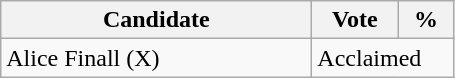<table class="wikitable">
<tr>
<th bgcolor="#DDDDFF" width="200px">Candidate</th>
<th bgcolor="#DDDDFF" width="50px">Vote</th>
<th bgcolor="#DDDDFF" width="30px">%</th>
</tr>
<tr>
<td>Alice Finall (X)</td>
<td colspan="2">Acclaimed</td>
</tr>
</table>
